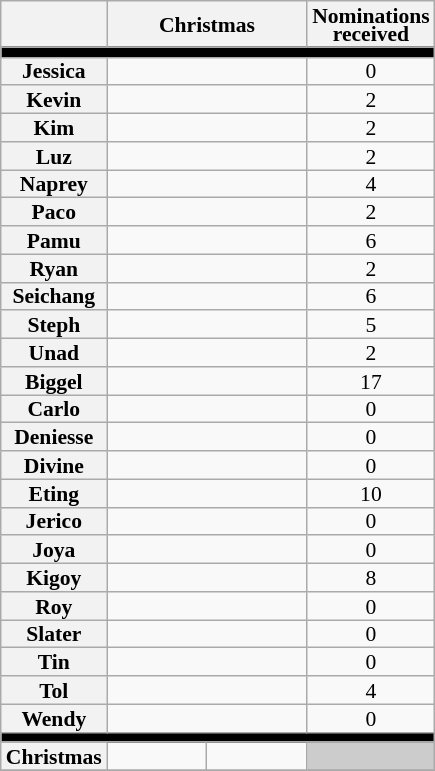<table class="wikitable" style="text-align:center; font-size:90%; line-height:12px;">
<tr>
<th></th>
<th colspan=2>Christmas<br></th>
<th>Nominations<br>received</th>
</tr>
<tr>
<th style="background:#000000;" colspan=4></th>
</tr>
<tr>
<th>Jessica</th>
<td colspan=2></td>
<td>0</td>
</tr>
<tr>
<th>Kevin</th>
<td colspan=2></td>
<td>2</td>
</tr>
<tr>
<th>Kim</th>
<td colspan=2></td>
<td>2</td>
</tr>
<tr>
<th>Luz</th>
<td colspan=2></td>
<td>2</td>
</tr>
<tr>
<th>Naprey</th>
<td colspan=2></td>
<td>4</td>
</tr>
<tr>
<th>Paco</th>
<td colspan=2></td>
<td>2</td>
</tr>
<tr>
<th>Pamu</th>
<td colspan=2></td>
<td>6</td>
</tr>
<tr>
<th>Ryan</th>
<td colspan=2></td>
<td>2</td>
</tr>
<tr>
<th>Seichang</th>
<td colspan=2></td>
<td>6</td>
</tr>
<tr>
<th>Steph</th>
<td colspan=2></td>
<td>5</td>
</tr>
<tr>
<th>Unad</th>
<td colspan=2></td>
<td>2</td>
</tr>
<tr>
<th>Biggel</th>
<td colspan=2></td>
<td>17</td>
</tr>
<tr>
<th>Carlo</th>
<td colspan=2></td>
<td>0</td>
</tr>
<tr>
<th>Deniesse</th>
<td colspan=2></td>
<td>0</td>
</tr>
<tr>
<th>Divine</th>
<td colspan=2></td>
<td>0</td>
</tr>
<tr>
<th>Eting</th>
<td colspan=2></td>
<td>10</td>
</tr>
<tr>
<th>Jerico</th>
<td colspan=2></td>
<td>0</td>
</tr>
<tr>
<th>Joya</th>
<td colspan=2></td>
<td>0</td>
</tr>
<tr>
<th>Kigoy</th>
<td colspan=2></td>
<td>8</td>
</tr>
<tr>
<th>Roy</th>
<td colspan=2></td>
<td>0</td>
</tr>
<tr>
<th>Slater</th>
<td colspan=2></td>
<td>0</td>
</tr>
<tr>
<th>Tin</th>
<td colspan=2></td>
<td>0</td>
</tr>
<tr>
<th>Tol</th>
<td colspan=2></td>
<td>4</td>
</tr>
<tr>
<th>Wendy</th>
<td colspan=2></td>
<td>0</td>
</tr>
<tr>
<td style="background:#000000;" colspan=4></td>
</tr>
<tr>
<th>Christmas<br></th>
<td width="60px"></td>
<td width="60px"></td>
<td bgcolor="#CCCCCC"></td>
</tr>
<tr>
</tr>
</table>
